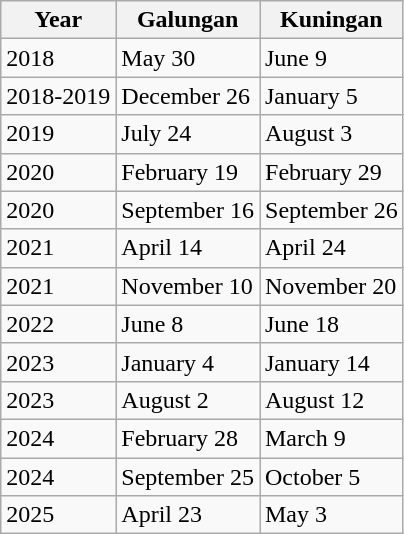<table border="1" class="wikitable">
<tr>
<th>Year</th>
<th>Galungan</th>
<th>Kuningan</th>
</tr>
<tr>
<td>2018</td>
<td>May 30</td>
<td>June 9</td>
</tr>
<tr>
<td>2018-2019</td>
<td>December 26</td>
<td>January 5</td>
</tr>
<tr>
<td>2019</td>
<td>July 24</td>
<td>August 3</td>
</tr>
<tr>
<td>2020</td>
<td>February 19</td>
<td>February 29</td>
</tr>
<tr>
<td>2020</td>
<td>September 16</td>
<td>September 26</td>
</tr>
<tr>
<td>2021</td>
<td>April 14</td>
<td>April 24</td>
</tr>
<tr>
<td>2021</td>
<td>November 10</td>
<td>November 20</td>
</tr>
<tr>
<td>2022</td>
<td>June 8</td>
<td>June 18</td>
</tr>
<tr>
<td>2023</td>
<td>January 4</td>
<td>January 14</td>
</tr>
<tr>
<td>2023</td>
<td>August 2</td>
<td>August 12</td>
</tr>
<tr>
<td>2024</td>
<td>February 28</td>
<td>March 9</td>
</tr>
<tr>
<td>2024</td>
<td>September 25</td>
<td>October 5</td>
</tr>
<tr>
<td>2025</td>
<td>April 23</td>
<td>May 3</td>
</tr>
</table>
